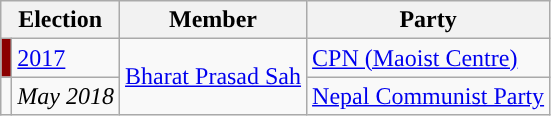<table class="wikitable">
<tr>
<th colspan="2">Election</th>
<th>Member</th>
<th>Party</th>
</tr>
<tr>
<td style="background-color:darkred"></td>
<td><a href='#'>2017</a></td>
<td rowspan="2"><a href='#'>Bharat Prasad Sah</a></td>
<td><a href='#'>CPN (Maoist Centre)</a></td>
</tr>
<tr>
<td style="background-color:"></td>
<td><em>May 2018</em></td>
<td><a href='#'>Nepal Communist Party</a></td>
</tr>
</table>
